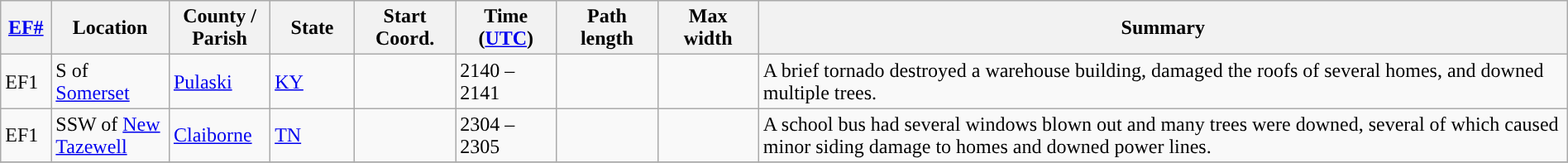<table class="wikitable sortable" style="width:100%;">
<tr>
<th scope="col"  style="width:3%; text-align:center;"><a href='#'>EF#</a></th>
<th scope="col"  style="width:7%; text-align:center;" class="unsortable">Location</th>
<th scope="col"  style="width:6%; text-align:center;" class="unsortable">County / Parish</th>
<th scope="col"  style="width:5%; text-align:center;">State</th>
<th scope="col"  style="width:6%; text-align:center;">Start Coord.</th>
<th scope="col"  style="width:6%; text-align:center;">Time (<a href='#'>UTC</a>)</th>
<th scope="col"  style="width:6%; text-align:center;">Path length</th>
<th scope="col"  style="width:6%; text-align:center;">Max width</th>
<th scope="col" class="unsortable" style="width:48%; text-align:center;">Summary</th>
</tr>
<tr>
<td>EF1</td>
<td>S of <a href='#'>Somerset</a></td>
<td><a href='#'>Pulaski</a></td>
<td><a href='#'>KY</a></td>
<td></td>
<td>2140 – 2141</td>
<td></td>
<td></td>
<td>A brief tornado destroyed a warehouse building, damaged the roofs of several homes, and downed multiple trees.</td>
</tr>
<tr>
<td>EF1</td>
<td>SSW of <a href='#'>New Tazewell</a></td>
<td><a href='#'>Claiborne</a></td>
<td><a href='#'>TN</a></td>
<td> </td>
<td>2304 – 2305</td>
<td></td>
<td></td>
<td>A school bus had several windows blown out and many trees were downed, several of which caused minor siding damage to homes and downed power lines.</td>
</tr>
<tr>
</tr>
</table>
